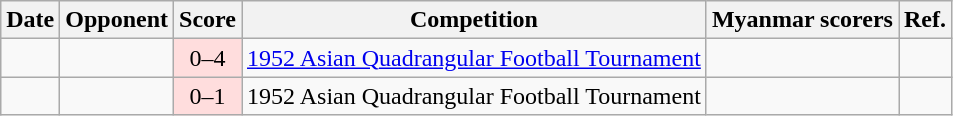<table class="wikitable sortable">
<tr>
<th>Date</th>
<th>Opponent</th>
<th>Score</th>
<th>Competition</th>
<th class="unsortable">Myanmar scorers</th>
<th class="unsortable">Ref.</th>
</tr>
<tr>
<td></td>
<td></td>
<td align="center" bgcolor="#ffdddd">0–4</td>
<td><a href='#'>1952 Asian Quadrangular Football Tournament</a></td>
<td></td>
<td></td>
</tr>
<tr>
<td></td>
<td></td>
<td align="center" bgcolor="#ffdddd">0–1</td>
<td>1952 Asian Quadrangular Football Tournament</td>
<td></td>
<td></td>
</tr>
</table>
